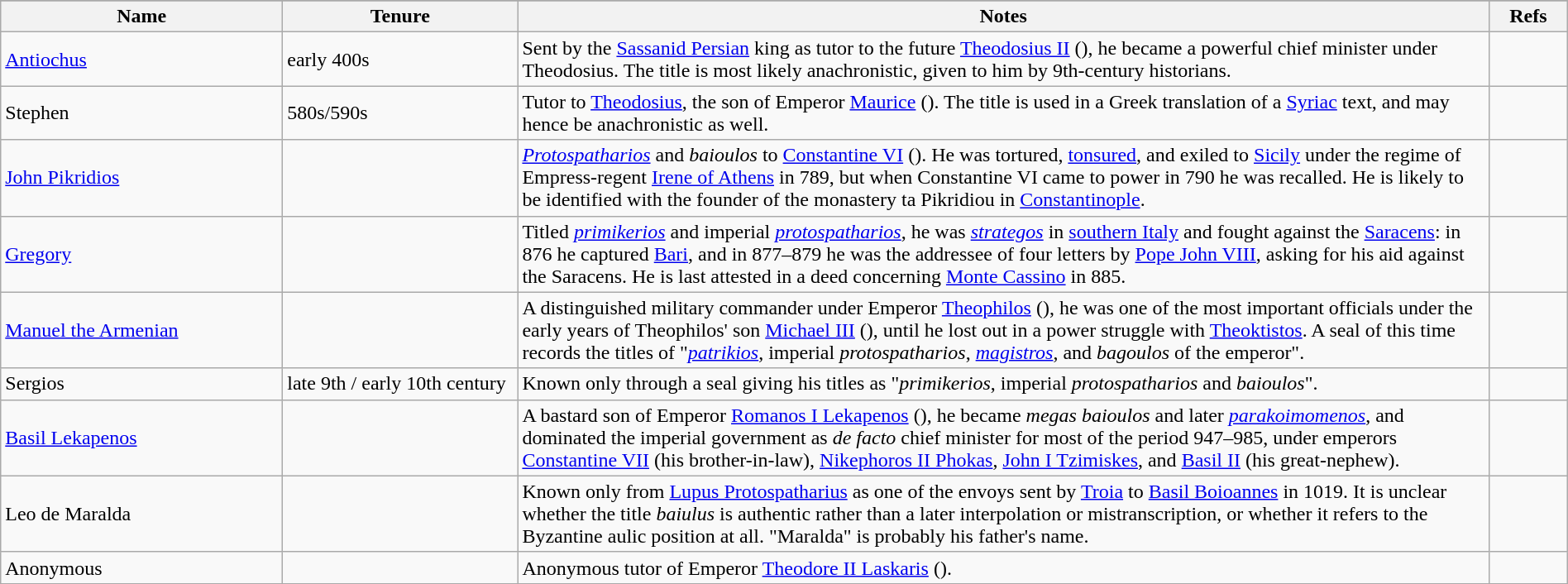<table class="wikitable"  width="100%">
<tr bgcolor="#FFDEAD">
</tr>
<tr>
<th width="18%">Name</th>
<th width="15%">Tenure</th>
<th width="62%">Notes</th>
<th width="5%">Refs</th>
</tr>
<tr>
<td><a href='#'>Antiochus</a></td>
<td>early 400s</td>
<td>Sent by the <a href='#'>Sassanid Persian</a> king as tutor to the future <a href='#'>Theodosius II</a> (), he became a powerful chief minister under Theodosius. The title is most likely anachronistic, given to him by 9th-century historians.</td>
<td></td>
</tr>
<tr>
<td>Stephen</td>
<td>580s/590s</td>
<td>Tutor to <a href='#'>Theodosius</a>, the son of Emperor <a href='#'>Maurice</a> (). The title is used in a Greek translation of a <a href='#'>Syriac</a> text, and may hence be anachronistic as well.</td>
<td></td>
</tr>
<tr>
<td><a href='#'>John Pikridios</a></td>
<td></td>
<td><em><a href='#'>Protospatharios</a></em> and <em>baioulos</em> to <a href='#'>Constantine VI</a> (). He was tortured, <a href='#'>tonsured</a>, and exiled to <a href='#'>Sicily</a> under the regime of Empress-regent <a href='#'>Irene of Athens</a> in 789, but when Constantine VI came to power in 790 he was recalled. He is likely to be identified with the founder of the monastery ta Pikridiou in <a href='#'>Constantinople</a>.</td>
<td></td>
</tr>
<tr>
<td><a href='#'>Gregory</a></td>
<td></td>
<td>Titled <em><a href='#'>primikerios</a></em> and imperial <em><a href='#'>protospatharios</a></em>, he was <em><a href='#'>strategos</a></em> in <a href='#'>southern Italy</a> and fought against the <a href='#'>Saracens</a>: in 876 he captured <a href='#'>Bari</a>, and in 877–879 he was the addressee of four letters by <a href='#'>Pope John VIII</a>, asking for his aid against the Saracens. He is last attested in a deed concerning <a href='#'>Monte Cassino</a> in 885.</td>
<td></td>
</tr>
<tr>
<td><a href='#'>Manuel the Armenian</a></td>
<td></td>
<td>A distinguished military commander under Emperor <a href='#'>Theophilos</a> (), he was one of the most important officials under the early years of Theophilos' son <a href='#'>Michael III</a> (), until he lost out in a power struggle with <a href='#'>Theoktistos</a>. A seal of this time records the titles of "<em><a href='#'>patrikios</a></em>, imperial <em>protospatharios</em>, <em><a href='#'>magistros</a></em>, and <em>bagoulos</em> of the emperor".</td>
<td></td>
</tr>
<tr>
<td>Sergios</td>
<td>late 9th / early 10th century</td>
<td>Known only through a seal giving his titles as "<em>primikerios</em>, imperial <em>protospatharios</em> and <em>baioulos</em>".</td>
<td></td>
</tr>
<tr>
<td><a href='#'>Basil Lekapenos</a></td>
<td></td>
<td>A bastard son of Emperor <a href='#'>Romanos I Lekapenos</a> (), he became <em>megas baioulos</em> and later <em><a href='#'>parakoimomenos</a></em>, and dominated the imperial government as <em>de facto</em> chief minister for most of the period 947–985, under emperors <a href='#'>Constantine VII</a> (his brother-in-law), <a href='#'>Nikephoros II Phokas</a>, <a href='#'>John I Tzimiskes</a>, and <a href='#'>Basil II</a> (his great-nephew).</td>
<td></td>
</tr>
<tr>
<td>Leo de Maralda</td>
<td></td>
<td>Known only from <a href='#'>Lupus Protospatharius</a> as one of the envoys sent by <a href='#'>Troia</a> to <a href='#'>Basil Boioannes</a> in 1019. It is unclear whether the title <em>baiulus</em> is authentic rather than a later interpolation or mistranscription, or whether it refers to the Byzantine aulic position at all. "Maralda" is probably his father's name.</td>
<td></td>
</tr>
<tr>
<td>Anonymous</td>
<td></td>
<td>Anonymous tutor of Emperor <a href='#'>Theodore II Laskaris</a> ().</td>
<td></td>
</tr>
<tr>
</tr>
</table>
